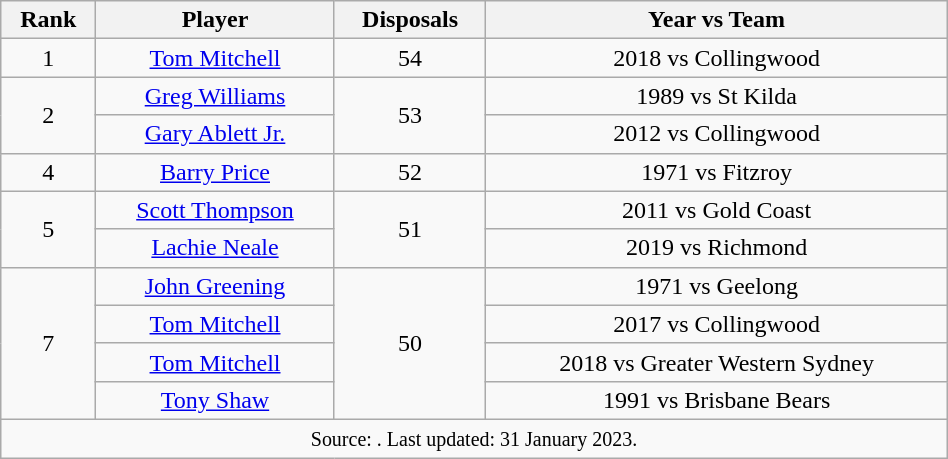<table class="wikitable" style="text-align:center; width:50%;">
<tr>
<th>Rank</th>
<th>Player</th>
<th>Disposals</th>
<th>Year vs Team</th>
</tr>
<tr>
<td rowspan=1>1</td>
<td><a href='#'>Tom Mitchell</a></td>
<td>54</td>
<td>2018 vs Collingwood</td>
</tr>
<tr>
<td rowspan=2>2</td>
<td><a href='#'>Greg Williams</a></td>
<td rowspan="2">53</td>
<td>1989 vs St Kilda</td>
</tr>
<tr>
<td><a href='#'>Gary Ablett Jr.</a></td>
<td>2012 vs Collingwood</td>
</tr>
<tr>
<td>4</td>
<td><a href='#'>Barry Price</a></td>
<td>52</td>
<td>1971 vs Fitzroy</td>
</tr>
<tr>
<td rowspan=2>5</td>
<td><a href='#'>Scott Thompson</a></td>
<td rowspan="2">51</td>
<td>2011 vs Gold Coast</td>
</tr>
<tr>
<td><a href='#'>Lachie Neale</a></td>
<td>2019 vs Richmond</td>
</tr>
<tr>
<td rowspan="4">7</td>
<td><a href='#'>John Greening</a></td>
<td rowspan="4">50</td>
<td>1971 vs Geelong</td>
</tr>
<tr>
<td><a href='#'>Tom Mitchell</a></td>
<td>2017 vs Collingwood</td>
</tr>
<tr>
<td><a href='#'>Tom Mitchell</a></td>
<td>2018 vs Greater Western Sydney</td>
</tr>
<tr>
<td><a href='#'>Tony Shaw</a></td>
<td>1991 vs Brisbane Bears</td>
</tr>
<tr>
<td colspan="4"><small>Source: . Last updated: 31 January 2023.</small></td>
</tr>
</table>
